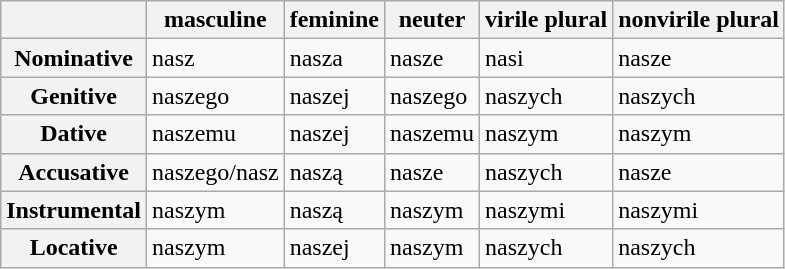<table class="wikitable mw-collapsible mw-collapsed">
<tr>
<th></th>
<th>masculine</th>
<th>feminine</th>
<th>neuter</th>
<th>virile plural</th>
<th>nonvirile plural</th>
</tr>
<tr>
<th>Nominative</th>
<td>nasz</td>
<td>nasza</td>
<td>nasze</td>
<td>nasi</td>
<td>nasze</td>
</tr>
<tr>
<th>Genitive</th>
<td>naszego</td>
<td>naszej</td>
<td>naszego</td>
<td>naszych</td>
<td>naszych</td>
</tr>
<tr>
<th>Dative</th>
<td>naszemu</td>
<td>naszej</td>
<td>naszemu</td>
<td>naszym</td>
<td>naszym</td>
</tr>
<tr>
<th>Accusative</th>
<td>naszego/nasz</td>
<td>naszą</td>
<td>nasze</td>
<td>naszych</td>
<td>nasze</td>
</tr>
<tr>
<th>Instrumental</th>
<td>naszym</td>
<td>naszą</td>
<td>naszym</td>
<td>naszymi</td>
<td>naszymi</td>
</tr>
<tr>
<th>Locative</th>
<td>naszym</td>
<td>naszej</td>
<td>naszym</td>
<td>naszych</td>
<td>naszych</td>
</tr>
</table>
